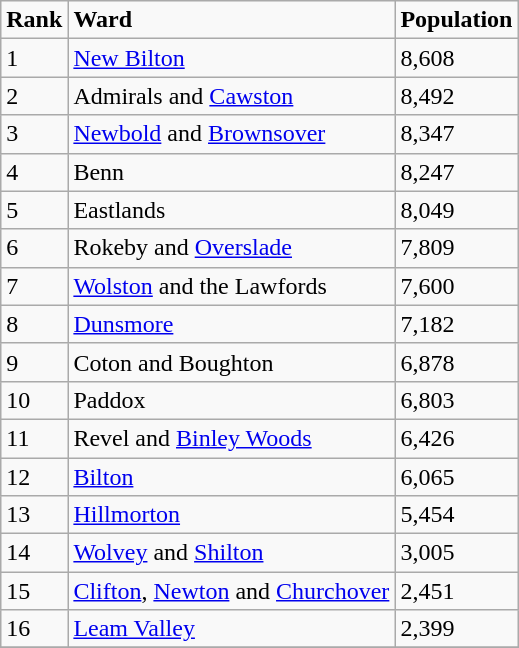<table class="wikitable sortable">
<tr>
<td><strong>Rank</strong></td>
<td><strong>Ward</strong></td>
<td><strong>Population</strong></td>
</tr>
<tr>
<td>1</td>
<td><a href='#'>New Bilton</a></td>
<td>8,608</td>
</tr>
<tr>
<td>2</td>
<td>Admirals and <a href='#'>Cawston</a></td>
<td>8,492</td>
</tr>
<tr>
<td>3</td>
<td><a href='#'>Newbold</a> and <a href='#'>Brownsover</a></td>
<td>8,347</td>
</tr>
<tr>
<td>4</td>
<td>Benn</td>
<td>8,247</td>
</tr>
<tr>
<td>5</td>
<td>Eastlands</td>
<td>8,049</td>
</tr>
<tr>
<td>6</td>
<td>Rokeby and <a href='#'>Overslade</a></td>
<td>7,809</td>
</tr>
<tr>
<td>7</td>
<td><a href='#'>Wolston</a> and the Lawfords</td>
<td>7,600</td>
</tr>
<tr>
<td>8</td>
<td><a href='#'>Dunsmore</a></td>
<td>7,182</td>
</tr>
<tr>
<td>9</td>
<td>Coton and Boughton</td>
<td>6,878</td>
</tr>
<tr>
<td>10</td>
<td>Paddox</td>
<td>6,803</td>
</tr>
<tr>
<td>11</td>
<td>Revel and <a href='#'>Binley Woods</a></td>
<td>6,426</td>
</tr>
<tr>
<td>12</td>
<td><a href='#'>Bilton</a></td>
<td>6,065</td>
</tr>
<tr>
<td>13</td>
<td><a href='#'>Hillmorton</a></td>
<td>5,454</td>
</tr>
<tr>
<td>14</td>
<td><a href='#'>Wolvey</a> and <a href='#'>Shilton</a></td>
<td>3,005</td>
</tr>
<tr>
<td>15</td>
<td><a href='#'>Clifton</a>, <a href='#'>Newton</a> and <a href='#'>Churchover</a></td>
<td>2,451</td>
</tr>
<tr>
<td>16</td>
<td><a href='#'>Leam Valley</a></td>
<td>2,399</td>
</tr>
<tr>
</tr>
</table>
